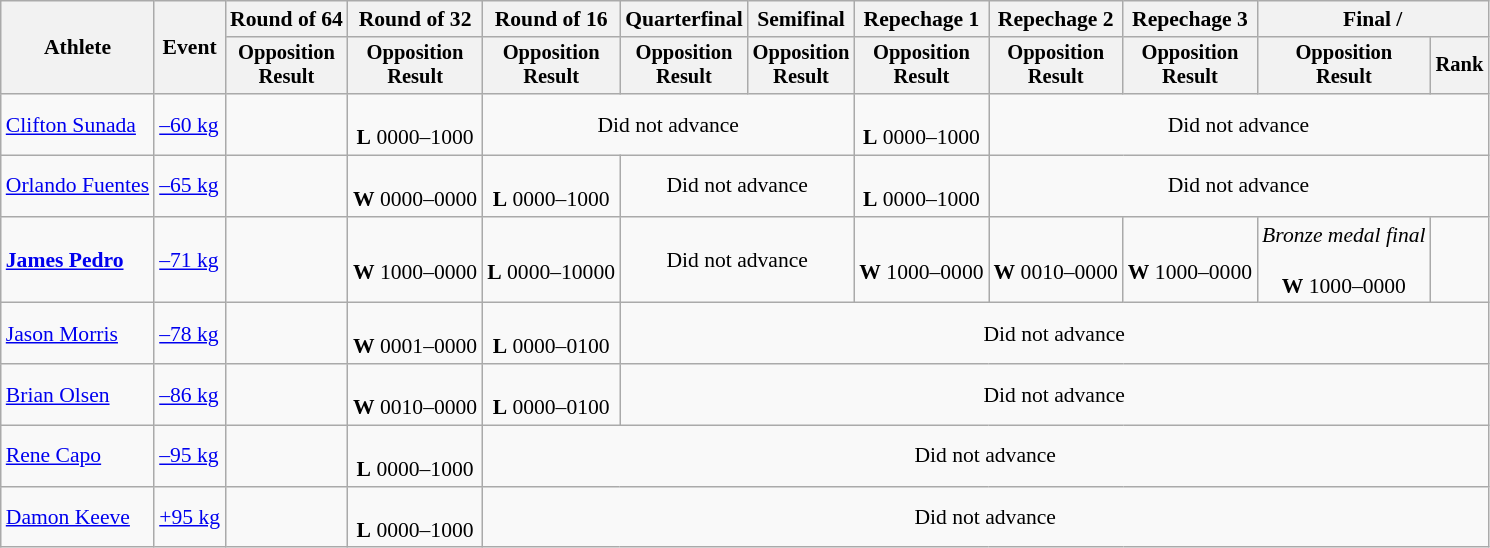<table class=wikitable style=font-size:90%;text-align:center>
<tr>
<th rowspan=2>Athlete</th>
<th rowspan=2>Event</th>
<th>Round of 64</th>
<th>Round of 32</th>
<th>Round of 16</th>
<th>Quarterfinal</th>
<th>Semifinal</th>
<th>Repechage 1</th>
<th>Repechage 2</th>
<th>Repechage 3</th>
<th colspan=2>Final / </th>
</tr>
<tr style=font-size:95%>
<th>Opposition<br>Result</th>
<th>Opposition<br>Result</th>
<th>Opposition<br>Result</th>
<th>Opposition<br>Result</th>
<th>Opposition<br>Result</th>
<th>Opposition<br>Result</th>
<th>Opposition<br>Result</th>
<th>Opposition<br>Result</th>
<th>Opposition<br>Result</th>
<th>Rank</th>
</tr>
<tr>
<td align=left><a href='#'>Clifton Sunada</a></td>
<td align=left><a href='#'>–60 kg</a></td>
<td></td>
<td><br><strong>L</strong> 0000–1000</td>
<td colspan=3>Did not advance</td>
<td><br><strong>L</strong> 0000–1000</td>
<td colspan=4>Did not advance</td>
</tr>
<tr>
<td align=left><a href='#'>Orlando Fuentes</a></td>
<td align=left><a href='#'>–65 kg</a></td>
<td></td>
<td><br><strong>W</strong> 0000–0000 </td>
<td><br><strong>L</strong> 0000–1000</td>
<td colspan=2>Did not advance</td>
<td><br><strong>L</strong> 0000–1000</td>
<td colspan=4>Did not advance</td>
</tr>
<tr>
<td align=left><strong><a href='#'>James Pedro</a></strong></td>
<td align=left><a href='#'>–71 kg</a></td>
<td></td>
<td><br><strong>W</strong> 1000–0000</td>
<td><br><strong>L</strong> 0000–10000</td>
<td colspan=2>Did not advance</td>
<td><br><strong>W</strong> 1000–0000</td>
<td><br><strong>W</strong> 0010–0000</td>
<td><br><strong>W</strong> 1000–0000</td>
<td><em>Bronze medal final</em><br><br><strong>W</strong> 1000–0000</td>
<td></td>
</tr>
<tr>
<td align=left><a href='#'>Jason Morris</a></td>
<td align=left><a href='#'>–78 kg</a></td>
<td></td>
<td><br><strong>W</strong> 0001–0000</td>
<td><br><strong>L</strong> 0000–0100</td>
<td colspan=7>Did not advance</td>
</tr>
<tr>
<td align=left><a href='#'>Brian Olsen</a></td>
<td align=left><a href='#'>–86 kg</a></td>
<td></td>
<td><br><strong>W</strong> 0010–0000</td>
<td><br><strong>L</strong> 0000–0100</td>
<td colspan=7>Did not advance</td>
</tr>
<tr>
<td align=left><a href='#'>Rene Capo</a></td>
<td align=left><a href='#'>–95 kg</a></td>
<td></td>
<td><br><strong>L</strong> 0000–1000</td>
<td colspan=8>Did not advance</td>
</tr>
<tr>
<td align=left><a href='#'>Damon Keeve</a></td>
<td align=left><a href='#'>+95 kg</a></td>
<td></td>
<td><br><strong>L</strong> 0000–1000</td>
<td colspan=8>Did not advance</td>
</tr>
</table>
